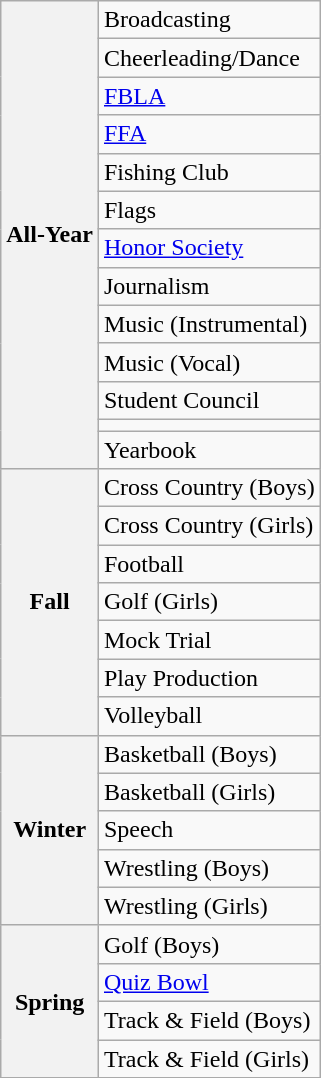<table class="wikitable">
<tr>
<th rowspan="13">All-Year</th>
<td>Broadcasting</td>
</tr>
<tr>
<td>Cheerleading/Dance</td>
</tr>
<tr>
<td><a href='#'>FBLA</a></td>
</tr>
<tr>
<td><a href='#'>FFA</a></td>
</tr>
<tr>
<td>Fishing Club</td>
</tr>
<tr>
<td>Flags</td>
</tr>
<tr>
<td><a href='#'>Honor Society</a></td>
</tr>
<tr>
<td>Journalism</td>
</tr>
<tr>
<td>Music (Instrumental)</td>
</tr>
<tr>
<td>Music (Vocal)</td>
</tr>
<tr>
<td>Student Council</td>
</tr>
<tr>
<td></td>
</tr>
<tr>
<td>Yearbook</td>
</tr>
<tr>
<th rowspan="7">Fall</th>
<td>Cross Country (Boys)</td>
</tr>
<tr>
<td>Cross Country (Girls)</td>
</tr>
<tr>
<td>Football</td>
</tr>
<tr>
<td>Golf (Girls)</td>
</tr>
<tr>
<td>Mock Trial</td>
</tr>
<tr>
<td>Play Production</td>
</tr>
<tr>
<td>Volleyball</td>
</tr>
<tr>
<th rowspan="5">Winter</th>
<td>Basketball (Boys)</td>
</tr>
<tr>
<td>Basketball (Girls)</td>
</tr>
<tr>
<td>Speech</td>
</tr>
<tr>
<td>Wrestling (Boys)</td>
</tr>
<tr>
<td>Wrestling (Girls)</td>
</tr>
<tr>
<th rowspan="4">Spring</th>
<td>Golf (Boys)</td>
</tr>
<tr>
<td><a href='#'>Quiz Bowl</a></td>
</tr>
<tr>
<td>Track & Field (Boys)</td>
</tr>
<tr>
<td>Track & Field (Girls)</td>
</tr>
</table>
